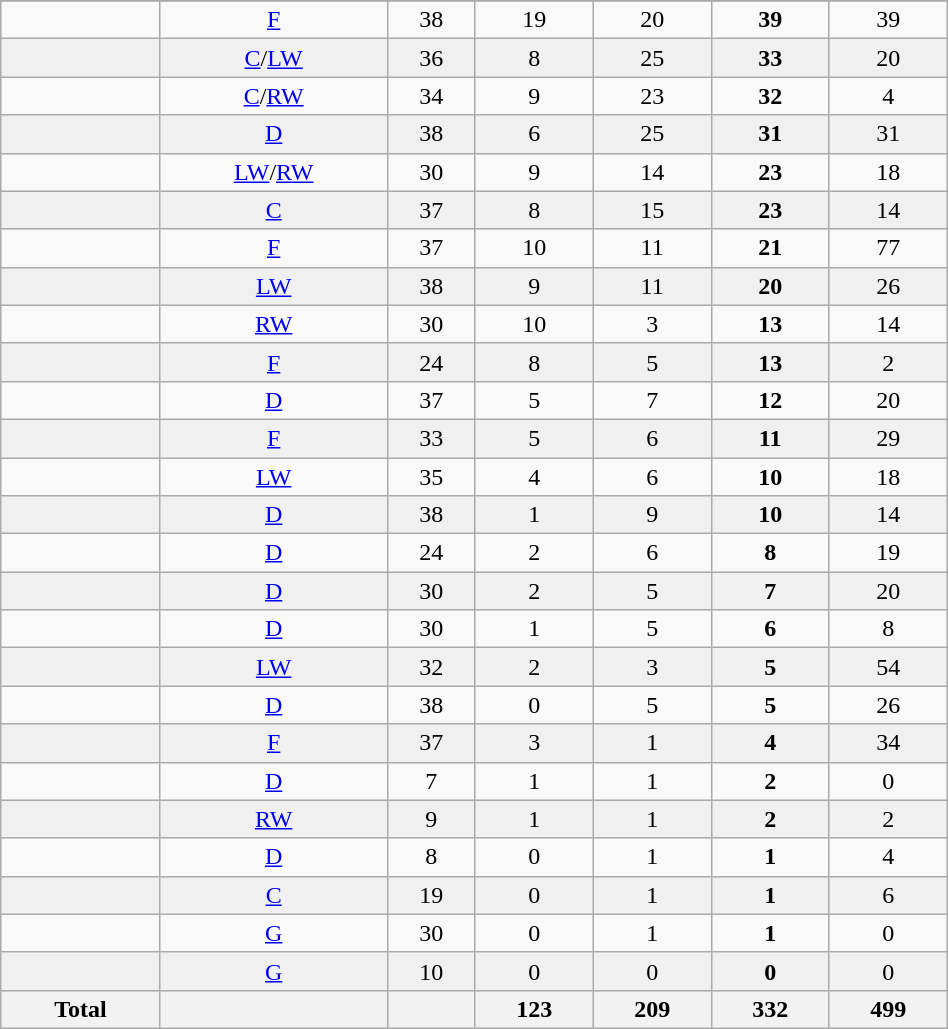<table class="wikitable sortable" width ="50%">
<tr align="center">
</tr>
<tr align="center" bgcolor="">
<td></td>
<td><a href='#'>F</a></td>
<td>38</td>
<td>19</td>
<td>20</td>
<td><strong>39</strong></td>
<td>39</td>
</tr>
<tr align="center" bgcolor="f0f0f0">
<td></td>
<td><a href='#'>C</a>/<a href='#'>LW</a></td>
<td>36</td>
<td>8</td>
<td>25</td>
<td><strong>33</strong></td>
<td>20</td>
</tr>
<tr align="center" bgcolor="">
<td></td>
<td><a href='#'>C</a>/<a href='#'>RW</a></td>
<td>34</td>
<td>9</td>
<td>23</td>
<td><strong>32</strong></td>
<td>4</td>
</tr>
<tr align="center" bgcolor="f0f0f0">
<td></td>
<td><a href='#'>D</a></td>
<td>38</td>
<td>6</td>
<td>25</td>
<td><strong>31</strong></td>
<td>31</td>
</tr>
<tr align="center" bgcolor="">
<td></td>
<td><a href='#'>LW</a>/<a href='#'>RW</a></td>
<td>30</td>
<td>9</td>
<td>14</td>
<td><strong>23</strong></td>
<td>18</td>
</tr>
<tr align="center" bgcolor="f0f0f0">
<td></td>
<td><a href='#'>C</a></td>
<td>37</td>
<td>8</td>
<td>15</td>
<td><strong>23</strong></td>
<td>14</td>
</tr>
<tr align="center" bgcolor="">
<td></td>
<td><a href='#'>F</a></td>
<td>37</td>
<td>10</td>
<td>11</td>
<td><strong>21</strong></td>
<td>77</td>
</tr>
<tr align="center" bgcolor="f0f0f0">
<td></td>
<td><a href='#'>LW</a></td>
<td>38</td>
<td>9</td>
<td>11</td>
<td><strong>20</strong></td>
<td>26</td>
</tr>
<tr align="center" bgcolor="">
<td></td>
<td><a href='#'>RW</a></td>
<td>30</td>
<td>10</td>
<td>3</td>
<td><strong>13</strong></td>
<td>14</td>
</tr>
<tr align="center" bgcolor="f0f0f0">
<td></td>
<td><a href='#'>F</a></td>
<td>24</td>
<td>8</td>
<td>5</td>
<td><strong>13</strong></td>
<td>2</td>
</tr>
<tr align="center" bgcolor="">
<td></td>
<td><a href='#'>D</a></td>
<td>37</td>
<td>5</td>
<td>7</td>
<td><strong>12</strong></td>
<td>20</td>
</tr>
<tr align="center" bgcolor="f0f0f0">
<td></td>
<td><a href='#'>F</a></td>
<td>33</td>
<td>5</td>
<td>6</td>
<td><strong>11</strong></td>
<td>29</td>
</tr>
<tr align="center" bgcolor="">
<td></td>
<td><a href='#'>LW</a></td>
<td>35</td>
<td>4</td>
<td>6</td>
<td><strong>10</strong></td>
<td>18</td>
</tr>
<tr align="center" bgcolor="f0f0f0">
<td></td>
<td><a href='#'>D</a></td>
<td>38</td>
<td>1</td>
<td>9</td>
<td><strong>10</strong></td>
<td>14</td>
</tr>
<tr align="center" bgcolor="">
<td></td>
<td><a href='#'>D</a></td>
<td>24</td>
<td>2</td>
<td>6</td>
<td><strong>8</strong></td>
<td>19</td>
</tr>
<tr align="center" bgcolor="f0f0f0">
<td></td>
<td><a href='#'>D</a></td>
<td>30</td>
<td>2</td>
<td>5</td>
<td><strong>7</strong></td>
<td>20</td>
</tr>
<tr align="center" bgcolor="">
<td></td>
<td><a href='#'>D</a></td>
<td>30</td>
<td>1</td>
<td>5</td>
<td><strong>6</strong></td>
<td>8</td>
</tr>
<tr align="center" bgcolor="f0f0f0">
<td></td>
<td><a href='#'>LW</a></td>
<td>32</td>
<td>2</td>
<td>3</td>
<td><strong>5</strong></td>
<td>54</td>
</tr>
<tr align="center" bgcolor="">
<td></td>
<td><a href='#'>D</a></td>
<td>38</td>
<td>0</td>
<td>5</td>
<td><strong>5</strong></td>
<td>26</td>
</tr>
<tr align="center" bgcolor="f0f0f0">
<td></td>
<td><a href='#'>F</a></td>
<td>37</td>
<td>3</td>
<td>1</td>
<td><strong>4</strong></td>
<td>34</td>
</tr>
<tr align="center" bgcolor="">
<td></td>
<td><a href='#'>D</a></td>
<td>7</td>
<td>1</td>
<td>1</td>
<td><strong>2</strong></td>
<td>0</td>
</tr>
<tr align="center" bgcolor="f0f0f0">
<td></td>
<td><a href='#'>RW</a></td>
<td>9</td>
<td>1</td>
<td>1</td>
<td><strong>2</strong></td>
<td>2</td>
</tr>
<tr align="center" bgcolor="">
<td></td>
<td><a href='#'>D</a></td>
<td>8</td>
<td>0</td>
<td>1</td>
<td><strong>1</strong></td>
<td>4</td>
</tr>
<tr align="center" bgcolor="f0f0f0">
<td></td>
<td><a href='#'>C</a></td>
<td>19</td>
<td>0</td>
<td>1</td>
<td><strong>1</strong></td>
<td>6</td>
</tr>
<tr align="center" bgcolor="">
<td></td>
<td><a href='#'>G</a></td>
<td>30</td>
<td>0</td>
<td>1</td>
<td><strong>1</strong></td>
<td>0</td>
</tr>
<tr align="center" bgcolor="f0f0f0">
<td></td>
<td><a href='#'>G</a></td>
<td>10</td>
<td>0</td>
<td>0</td>
<td><strong>0</strong></td>
<td>0</td>
</tr>
<tr>
<th>Total</th>
<th></th>
<th></th>
<th>123</th>
<th>209</th>
<th>332</th>
<th>499</th>
</tr>
</table>
